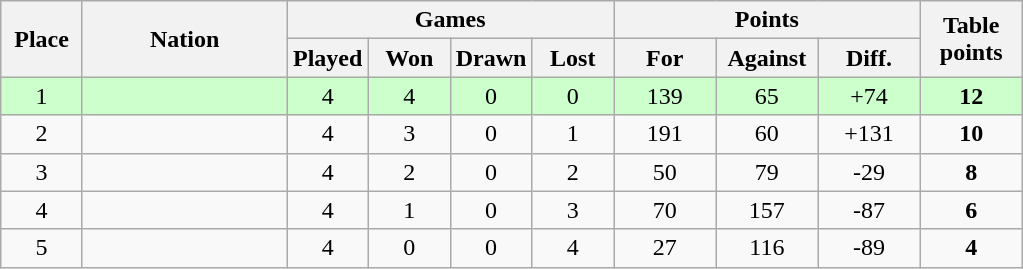<table class="wikitable" style="text-align:center">
<tr>
<th rowspan="2" style="width:8%">Place</th>
<th rowspan="2" style="width:20%">Nation</th>
<th colspan="4" style="width:32%">Games</th>
<th colspan="3" style="width:30%">Points</th>
<th rowspan="2" style="width:10%">Table<br>points</th>
</tr>
<tr>
<th style="width:8%">Played</th>
<th style="width:8%">Won</th>
<th style="width:8%">Drawn</th>
<th style="width:8%">Lost</th>
<th style="width:10%">For</th>
<th style="width:10%">Against</th>
<th style="width:10%">Diff.</th>
</tr>
<tr style="background:#cfc">
<td>1</td>
<td align=left><strong></strong></td>
<td>4</td>
<td>4</td>
<td>0</td>
<td>0</td>
<td>139</td>
<td>65</td>
<td>+74</td>
<td><strong>12</strong></td>
</tr>
<tr>
<td>2</td>
<td align=left></td>
<td>4</td>
<td>3</td>
<td>0</td>
<td>1</td>
<td>191</td>
<td>60</td>
<td>+131</td>
<td><strong>10</strong></td>
</tr>
<tr>
<td>3</td>
<td align=left></td>
<td>4</td>
<td>2</td>
<td>0</td>
<td>2</td>
<td>50</td>
<td>79</td>
<td>-29</td>
<td><strong>8</strong></td>
</tr>
<tr>
<td>4</td>
<td align=left></td>
<td>4</td>
<td>1</td>
<td>0</td>
<td>3</td>
<td>70</td>
<td>157</td>
<td>-87</td>
<td><strong>6</strong></td>
</tr>
<tr>
<td>5</td>
<td align=left><em></em></td>
<td>4</td>
<td>0</td>
<td>0</td>
<td>4</td>
<td>27</td>
<td>116</td>
<td>-89</td>
<td><strong>4</strong></td>
</tr>
</table>
